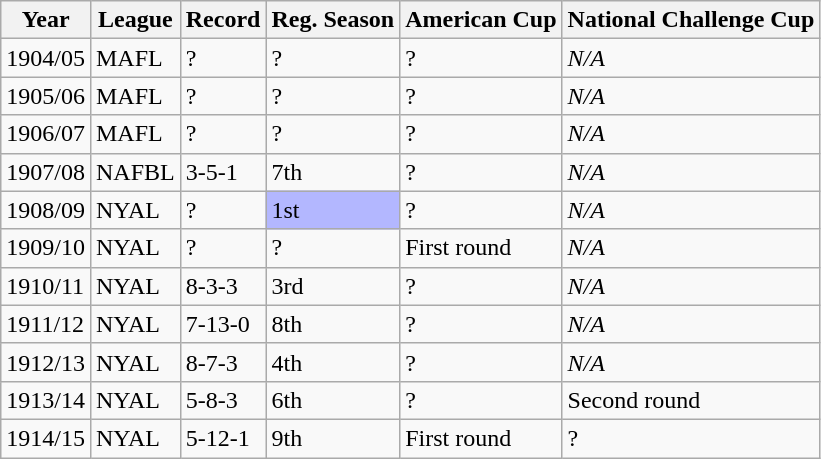<table class="wikitable">
<tr>
<th>Year</th>
<th>League</th>
<th>Record</th>
<th>Reg. Season</th>
<th>American Cup</th>
<th>National Challenge Cup</th>
</tr>
<tr>
<td>1904/05</td>
<td>MAFL</td>
<td>?</td>
<td>?</td>
<td>?</td>
<td><em>N/A</em></td>
</tr>
<tr>
<td>1905/06</td>
<td>MAFL</td>
<td>?</td>
<td>?</td>
<td>?</td>
<td><em>N/A</em></td>
</tr>
<tr>
<td>1906/07</td>
<td>MAFL</td>
<td>?</td>
<td>?</td>
<td>?</td>
<td><em>N/A</em></td>
</tr>
<tr>
<td>1907/08</td>
<td>NAFBL</td>
<td>3-5-1</td>
<td>7th</td>
<td>?</td>
<td><em>N/A</em></td>
</tr>
<tr>
<td>1908/09</td>
<td>NYAL</td>
<td>?</td>
<td bgcolor="B3B7FF">1st</td>
<td>?</td>
<td><em>N/A</em></td>
</tr>
<tr>
<td>1909/10</td>
<td>NYAL</td>
<td>?</td>
<td>?</td>
<td>First round</td>
<td><em>N/A</em></td>
</tr>
<tr>
<td>1910/11</td>
<td>NYAL</td>
<td>8-3-3</td>
<td>3rd</td>
<td>?</td>
<td><em>N/A</em></td>
</tr>
<tr>
<td>1911/12</td>
<td>NYAL</td>
<td>7-13-0</td>
<td>8th</td>
<td>?</td>
<td><em>N/A</em></td>
</tr>
<tr>
<td>1912/13</td>
<td>NYAL</td>
<td>8-7-3</td>
<td>4th</td>
<td>?</td>
<td><em>N/A</em></td>
</tr>
<tr>
<td>1913/14</td>
<td>NYAL</td>
<td>5-8-3</td>
<td>6th</td>
<td>?</td>
<td>Second round</td>
</tr>
<tr>
<td>1914/15</td>
<td>NYAL</td>
<td>5-12-1</td>
<td>9th</td>
<td>First round</td>
<td>?</td>
</tr>
</table>
